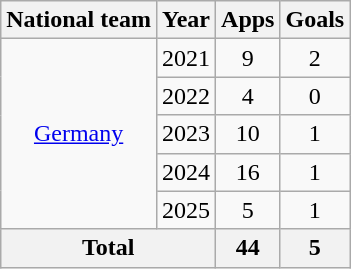<table class="wikitable" style="text-align:center">
<tr>
<th>National team</th>
<th>Year</th>
<th>Apps</th>
<th>Goals</th>
</tr>
<tr>
<td rowspan="5"><a href='#'>Germany</a></td>
<td>2021</td>
<td>9</td>
<td>2</td>
</tr>
<tr>
<td>2022</td>
<td>4</td>
<td>0</td>
</tr>
<tr>
<td>2023</td>
<td>10</td>
<td>1</td>
</tr>
<tr>
<td>2024</td>
<td>16</td>
<td>1</td>
</tr>
<tr>
<td>2025</td>
<td>5</td>
<td>1</td>
</tr>
<tr>
<th colspan="2">Total</th>
<th>44</th>
<th>5</th>
</tr>
</table>
